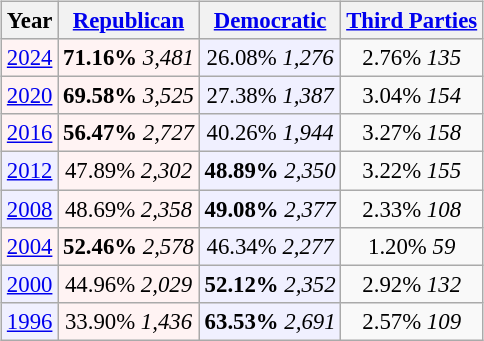<table class="wikitable" style="float:right; font-size:95%;">
<tr bgcolor=lightgrey>
<th>Year</th>
<th><a href='#'>Republican</a></th>
<th><a href='#'>Democratic</a></th>
<th><a href='#'>Third Parties</a></th>
</tr>
<tr>
<td align="center" bgcolor="#fff3f3"><a href='#'>2024</a></td>
<td align="center" bgcolor="#fff3f3"><strong>71.16%</strong> <em>3,481</em></td>
<td align="center" bgcolor="#f0f0ff">26.08% <em>1,276</em></td>
<td align="center">2.76% <em>135</em></td>
</tr>
<tr>
<td align="center" bgcolor="#fff3f3"><a href='#'>2020</a></td>
<td align="center" bgcolor="#fff3f3"><strong>69.58%</strong> <em>3,525</em></td>
<td align="center" bgcolor="#f0f0ff">27.38% <em>1,387</em></td>
<td align="center">3.04% <em>154</em></td>
</tr>
<tr>
<td align="center" bgcolor="#fff3f3"><a href='#'>2016</a></td>
<td align="center" bgcolor="#fff3f3"><strong>56.47%</strong> <em>2,727</em></td>
<td align="center" bgcolor="#f0f0ff">40.26% <em>1,944</em></td>
<td align="center">3.27% <em>158</em></td>
</tr>
<tr>
<td align="center" bgcolor="#f0f0ff"><a href='#'>2012</a></td>
<td align="center" bgcolor="#fff3f3">47.89% <em>2,302</em></td>
<td align="center" bgcolor="#f0f0ff"><strong>48.89%</strong> <em>2,350</em></td>
<td align="center">3.22% <em>155</em></td>
</tr>
<tr>
<td align="center" bgcolor="#f0f0ff"><a href='#'>2008</a></td>
<td align="center" bgcolor="#fff3f3">48.69% <em>2,358</em></td>
<td align="center" bgcolor="#f0f0ff"><strong>49.08%</strong> <em>2,377</em></td>
<td align="center">2.33% <em>108</em></td>
</tr>
<tr>
<td align="center" bgcolor="#fff3f3"><a href='#'>2004</a></td>
<td align="center" bgcolor="#fff3f3"><strong>52.46%</strong> <em>2,578</em></td>
<td align="center" bgcolor="#f0f0ff">46.34% <em>2,277</em></td>
<td align="center">1.20% <em>59</em></td>
</tr>
<tr>
<td align="center" bgcolor="#f0f0ff"><a href='#'>2000</a></td>
<td align="center" bgcolor="#fff3f3">44.96% <em>2,029</em></td>
<td align="center" bgcolor="#f0f0ff"><strong>52.12%</strong> <em>2,352</em></td>
<td align="center">2.92% <em>132</em></td>
</tr>
<tr>
<td align="center" bgcolor="#f0f0ff"><a href='#'>1996</a></td>
<td align="center" bgcolor="#fff3f3">33.90% <em>1,436</em></td>
<td align="center" bgcolor="#f0f0ff"><strong>63.53%</strong> <em>2,691</em></td>
<td align="center">2.57% <em>109</em></td>
</tr>
</table>
